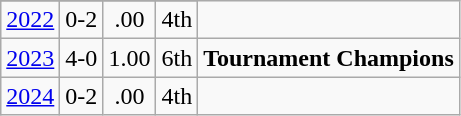<table class=wikitable style="text-align:center">
<tr>
</tr>
<tr>
<td><a href='#'>2022</a></td>
<td>0-2</td>
<td>.00</td>
<td>4th</td>
</tr>
<tr>
<td><a href='#'>2023</a></td>
<td>4-0</td>
<td>1.00</td>
<td>6th</td>
<td><strong>Tournament Champions</strong></td>
</tr>
<tr>
<td><a href='#'>2024</a></td>
<td>0-2</td>
<td>.00</td>
<td>4th</td>
</tr>
</table>
